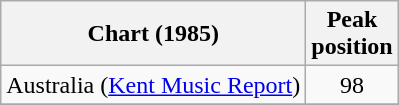<table class="wikitable sortable">
<tr>
<th>Chart (1985)</th>
<th>Peak<br>position</th>
</tr>
<tr>
<td>Australia (<a href='#'>Kent Music Report</a>)</td>
<td style="text-align:center;">98</td>
</tr>
<tr>
</tr>
<tr>
</tr>
<tr>
</tr>
<tr>
</tr>
</table>
